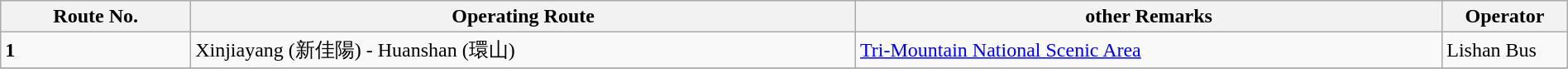<table class="wikitable" width="100%" align="center">
<tr>
<th>Route No.</th>
<th>Operating Route</th>
<th>other Remarks</th>
<th width="8%">Operator</th>
</tr>
<tr>
<td><strong><span>1</span></strong></td>
<td>Xinjiayang (新佳陽) - Huanshan (環山)</td>
<td><a href='#'>Tri-Mountain National Scenic Area</a></td>
<td>Lishan Bus</td>
</tr>
<tr>
</tr>
</table>
